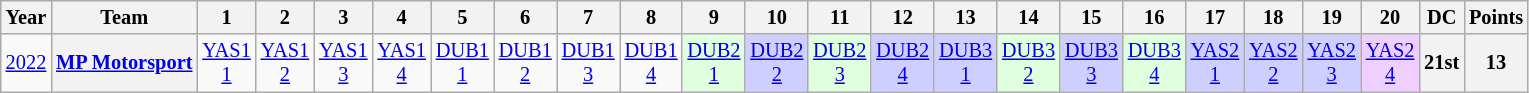<table class="wikitable" style="text-align:center; font-size:85%;">
<tr>
<th>Year</th>
<th>Team</th>
<th>1</th>
<th>2</th>
<th>3</th>
<th>4</th>
<th>5</th>
<th>6</th>
<th>7</th>
<th>8</th>
<th>9</th>
<th>10</th>
<th>11</th>
<th>12</th>
<th>13</th>
<th>14</th>
<th>15</th>
<th>16</th>
<th>17</th>
<th>18</th>
<th>19</th>
<th>20</th>
<th>DC</th>
<th>Points</th>
</tr>
<tr>
<td><a href='#'>2022</a></td>
<th nowrap><a href='#'>MP Motorsport</a></th>
<td><a href='#'>YAS1<br>1</a></td>
<td><a href='#'>YAS1<br>2</a></td>
<td><a href='#'>YAS1<br>3</a></td>
<td><a href='#'>YAS1<br>4</a></td>
<td><a href='#'>DUB1<br>1</a></td>
<td><a href='#'>DUB1<br>2</a></td>
<td><a href='#'>DUB1<br>3</a></td>
<td><a href='#'>DUB1<br>4</a></td>
<td style="background:#DFFFDF;"><a href='#'>DUB2<br>1</a><br></td>
<td style="background:#CFCFFF;"><a href='#'>DUB2<br>2</a><br></td>
<td style="background:#DFFFDF;"><a href='#'>DUB2<br>3</a><br></td>
<td style="background:#CFCFFF;"><a href='#'>DUB2<br>4</a><br></td>
<td style="background:#CFCFFF;"><a href='#'>DUB3<br>1</a><br></td>
<td style="background:#DFFFDF;"><a href='#'>DUB3<br>2</a><br></td>
<td style="background:#CFCFFF;"><a href='#'>DUB3<br>3</a><br></td>
<td style="background:#DFFFDF;"><a href='#'>DUB3<br>4</a><br></td>
<td style="background:#CFCFFF;"><a href='#'>YAS2<br>1</a><br></td>
<td style="background:#CFCFFF;"><a href='#'>YAS2<br>2</a><br></td>
<td style="background:#CFCFFF;"><a href='#'>YAS2<br>3</a><br></td>
<td style="background:#EFCFFF;"><a href='#'>YAS2<br>4</a><br></td>
<th>21st</th>
<th>13</th>
</tr>
</table>
